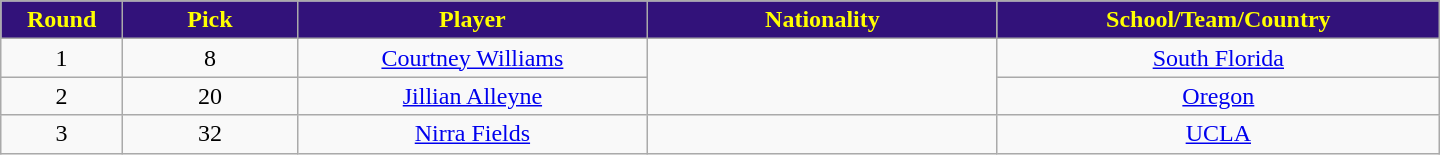<table class="wikitable" style="text-align: center; width:60em">
<tr>
<th style="background:#32127A; color:#FFFF00;" width="2%">Round</th>
<th style="background:#32127A; color:#FFFF00;" width="5%">Pick</th>
<th style="background:#32127A; color:#FFFF00;" width="10%">Player</th>
<th style="background:#32127A; color:#FFFF00;" width="10%">Nationality</th>
<th style="background:#32127A; color:#FFFF00;" width="10%">School/Team/Country</th>
</tr>
<tr>
<td>1</td>
<td>8</td>
<td><a href='#'>Courtney Williams</a></td>
<td rowspan=2></td>
<td><a href='#'>South Florida</a></td>
</tr>
<tr>
<td>2</td>
<td>20</td>
<td><a href='#'>Jillian Alleyne</a></td>
<td><a href='#'>Oregon</a></td>
</tr>
<tr>
<td>3</td>
<td>32</td>
<td><a href='#'>Nirra Fields</a></td>
<td></td>
<td><a href='#'>UCLA</a></td>
</tr>
</table>
